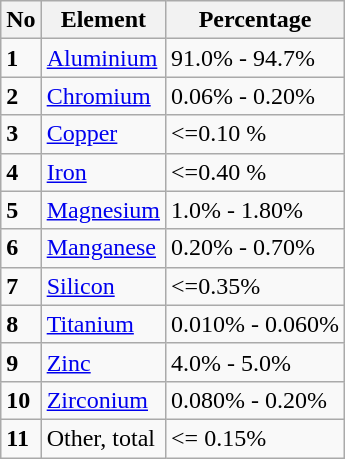<table class="wikitable sortable">
<tr>
<th>No</th>
<th>Element</th>
<th>Percentage</th>
</tr>
<tr>
<td><strong>1</strong></td>
<td><a href='#'>Aluminium</a></td>
<td>91.0% - 94.7%</td>
</tr>
<tr>
<td><strong>2</strong></td>
<td><a href='#'>Chromium</a></td>
<td>0.06% - 0.20%</td>
</tr>
<tr>
<td><strong>3</strong></td>
<td><a href='#'>Copper</a></td>
<td><=0.10 %</td>
</tr>
<tr>
<td><strong>4</strong></td>
<td><a href='#'>Iron</a></td>
<td><=0.40 %</td>
</tr>
<tr>
<td><strong>5</strong></td>
<td><a href='#'>Magnesium</a></td>
<td>1.0% - 1.80%</td>
</tr>
<tr>
<td><strong>6</strong></td>
<td><a href='#'>Manganese</a></td>
<td>0.20% - 0.70%</td>
</tr>
<tr>
<td><strong>7</strong></td>
<td><a href='#'>Silicon</a></td>
<td><=0.35%</td>
</tr>
<tr>
<td><strong>8</strong></td>
<td><a href='#'>Titanium</a></td>
<td>0.010% - 0.060%</td>
</tr>
<tr>
<td><strong>9</strong></td>
<td><a href='#'>Zinc</a></td>
<td>4.0% - 5.0%</td>
</tr>
<tr>
<td><strong>10</strong></td>
<td><a href='#'>Zirconium</a></td>
<td>0.080% - 0.20%</td>
</tr>
<tr>
<td><strong>11</strong></td>
<td>Other, total</td>
<td><= 0.15%</td>
</tr>
</table>
